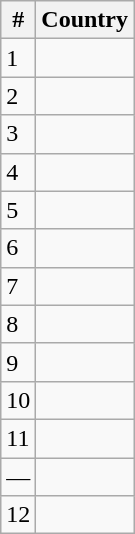<table class="wikitable sortable">
<tr>
<th>#</th>
<th>Country</th>
</tr>
<tr>
<td>1</td>
<td></td>
</tr>
<tr>
<td>2</td>
<td></td>
</tr>
<tr>
<td>3</td>
<td></td>
</tr>
<tr>
<td>4</td>
<td></td>
</tr>
<tr>
<td>5</td>
<td></td>
</tr>
<tr>
<td>6</td>
<td></td>
</tr>
<tr>
<td>7</td>
<td></td>
</tr>
<tr>
<td>8</td>
<td></td>
</tr>
<tr>
<td>9</td>
<td></td>
</tr>
<tr>
<td>10</td>
<td></td>
</tr>
<tr>
<td>11</td>
<td></td>
</tr>
<tr>
<td>—</td>
<td></td>
</tr>
<tr>
<td>12</td>
<td></td>
</tr>
</table>
